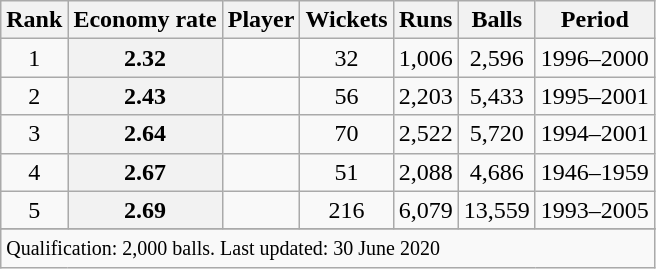<table class="wikitable plainrowheaders sortable">
<tr>
<th scope=col>Rank</th>
<th scope=col>Economy rate</th>
<th scope=col>Player</th>
<th scope=col>Wickets</th>
<th scope=col>Runs</th>
<th scope=col>Balls</th>
<th scope=col>Period</th>
</tr>
<tr>
<td align=center>1</td>
<th scope=row style=text-align:center;>2.32</th>
<td></td>
<td align=center>32</td>
<td align=center>1,006</td>
<td align=center>2,596</td>
<td>1996–2000</td>
</tr>
<tr>
<td align=center>2</td>
<th scope=row style=text-align:center;>2.43</th>
<td></td>
<td align=center>56</td>
<td align=center>2,203</td>
<td align=center>5,433</td>
<td>1995–2001</td>
</tr>
<tr>
<td align=center>3</td>
<th scope=row style=text-align:center;>2.64</th>
<td></td>
<td align=center>70</td>
<td align=center>2,522</td>
<td align=center>5,720</td>
<td>1994–2001</td>
</tr>
<tr>
<td align=center>4</td>
<th scope=row style=text-align:center;>2.67</th>
<td></td>
<td align=center>51</td>
<td align=center>2,088</td>
<td align=center>4,686</td>
<td>1946–1959</td>
</tr>
<tr>
<td align=center>5</td>
<th scope=row style=text-align:center;>2.69</th>
<td></td>
<td align=center>216</td>
<td align=center>6,079</td>
<td align=center>13,559</td>
<td>1993–2005</td>
</tr>
<tr>
</tr>
<tr class=sortbottom>
<td colspan=7><small>Qualification: 2,000 balls. Last updated: 30 June 2020</small></td>
</tr>
</table>
